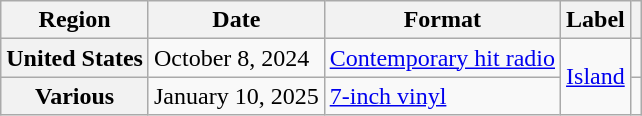<table class="wikitable plainrowheaders">
<tr>
<th scope="col">Region</th>
<th scope="col">Date</th>
<th scope="col">Format</th>
<th scope="col">Label</th>
<th scope="col"></th>
</tr>
<tr>
<th scope="row">United States</th>
<td>October 8, 2024</td>
<td><a href='#'>Contemporary hit radio</a></td>
<td rowspan="2"><a href='#'>Island</a></td>
<td style="text-align:center;"></td>
</tr>
<tr>
<th scope="row">Various</th>
<td>January 10, 2025</td>
<td><a href='#'>7-inch vinyl</a></td>
<td style="text-align:center;"></td>
</tr>
</table>
